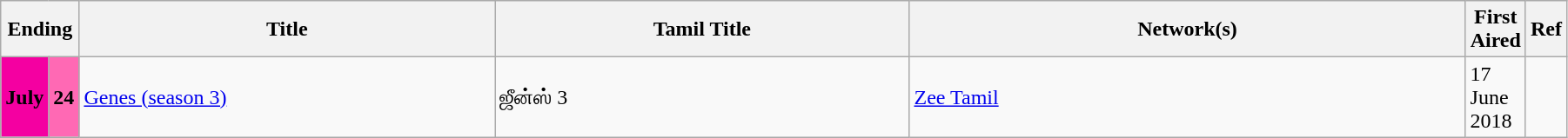<table class="wikitable" width="95%">
<tr>
<th colspan="2">Ending</th>
<th style="width:30%;">Title</th>
<th style="width:30%;">Tamil Title</th>
<th style="width:40%;">Network(s)</th>
<th style="width:20%;">First Aired</th>
<th>Ref</th>
</tr>
<tr>
<td rowspan="1" style="text-align:center; background:#F400A1; textcolor:#000;"><strong>July</strong></td>
<td rowspan="1" style="text-align:center; background:hotPink;"><strong>24</strong></td>
<td><a href='#'>Genes (season 3)</a></td>
<td>ஜீன்ஸ் 3</td>
<td><a href='#'>Zee Tamil</a></td>
<td>17 June 2018</td>
<td></td>
</tr>
</table>
